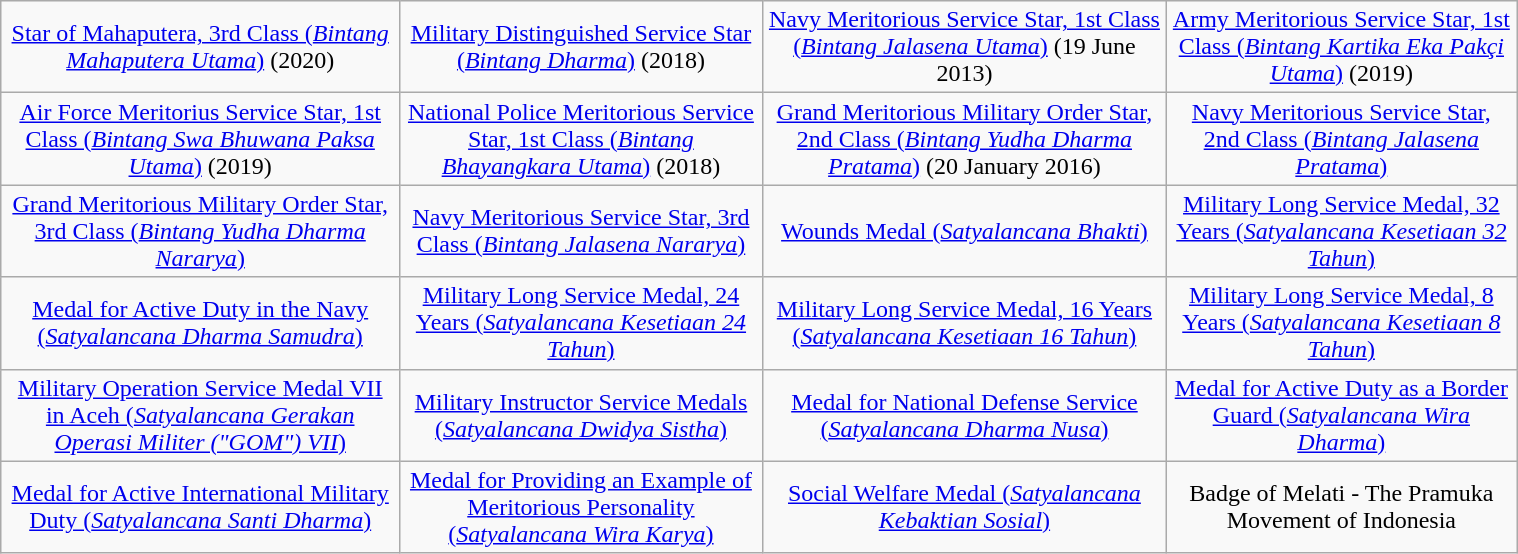<table class="wikitable" width="80%" style="margin:1em auto; text-align:center;">
<tr>
<td colspan="1"><a href='#'>Star of Mahaputera, 3rd Class (<em>Bintang Mahaputera Utama</em>)</a> (2020)</td>
<td colspan="1"><a href='#'>Military Distinguished Service Star (<em>Bintang Dharma</em>)</a> (2018)</td>
<td colspan="1"><a href='#'>Navy Meritorious Service Star, 1st Class (<em>Bintang Jalasena Utama</em>)</a> (19 June 2013)</td>
<td colspan="1"><a href='#'>Army Meritorious Service Star, 1st Class (<em>Bintang Kartika Eka Pakçi Utama</em>)</a> (2019)</td>
</tr>
<tr>
<td colspan="1"><a href='#'>Air Force Meritorius Service Star, 1st Class (<em>Bintang Swa Bhuwana Paksa Utama</em>)</a> (2019)</td>
<td colspan="1"><a href='#'>National Police Meritorious Service Star, 1st Class (<em>Bintang Bhayangkara Utama</em>)</a> (2018)</td>
<td colspan="1"><a href='#'>Grand Meritorious Military Order Star, 2nd Class (<em>Bintang Yudha Dharma Pratama</em>)</a> (20 January 2016)</td>
<td colspan="1"><a href='#'>Navy Meritorious Service Star, 2nd Class (<em>Bintang Jalasena Pratama</em>)</a></td>
</tr>
<tr>
<td colspan="1"><a href='#'>Grand Meritorious Military Order Star, 3rd Class (<em>Bintang Yudha Dharma Nararya</em>)</a></td>
<td colspan="1"><a href='#'>Navy Meritorious Service Star, 3rd Class (<em>Bintang Jalasena Nararya</em>)</a></td>
<td colspan="1"><a href='#'>Wounds Medal (<em>Satyalancana Bhakti</em>)</a></td>
<td colspan="1"><a href='#'>Military Long Service Medal, 32 Years (<em>Satyalancana Kesetiaan 32 Tahun</em>)</a></td>
</tr>
<tr>
<td colspan="1"><a href='#'>Medal for Active Duty in the Navy (<em>Satyalancana Dharma Samudra</em>)</a></td>
<td colspan="1"><a href='#'>Military Long Service Medal, 24 Years (<em>Satyalancana Kesetiaan 24 Tahun</em>)</a></td>
<td colspan="1"><a href='#'>Military Long Service Medal, 16 Years (<em>Satyalancana Kesetiaan 16 Tahun</em>)</a></td>
<td colspan="1"><a href='#'>Military Long Service Medal, 8 Years (<em>Satyalancana Kesetiaan 8 Tahun</em>)</a></td>
</tr>
<tr>
<td colspan="1"><a href='#'>Military Operation Service Medal VII in Aceh (<em>Satyalancana Gerakan Operasi Militer ("GOM") VII</em>)</a></td>
<td colspan="1"><a href='#'>Military Instructor Service Medals (<em>Satyalancana Dwidya Sistha</em>)</a></td>
<td colspan="1"><a href='#'>Medal for National Defense Service (<em>Satyalancana Dharma Nusa</em>)</a></td>
<td colspan="1"><a href='#'>Medal for Active Duty as a Border Guard (<em>Satyalancana Wira Dharma</em>)</a></td>
</tr>
<tr>
<td colspan="1"><a href='#'>Medal for Active International Military Duty (<em>Satyalancana Santi Dharma</em>)</a></td>
<td colspan="1"><a href='#'>Medal for Providing an Example of Meritorious Personality (<em>Satyalancana Wira Karya</em>)</a></td>
<td colspan="1"><a href='#'>Social Welfare Medal (<em>Satyalancana Kebaktian Sosial</em>)</a></td>
<td colspan="1">Badge of Melati - The Pramuka Movement of Indonesia</td>
</tr>
</table>
